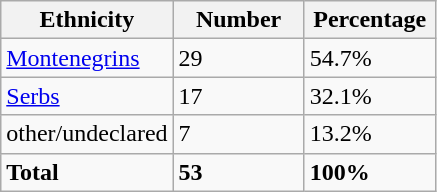<table class="wikitable">
<tr>
<th width="100px">Ethnicity</th>
<th width="80px">Number</th>
<th width="80px">Percentage</th>
</tr>
<tr>
<td><a href='#'>Montenegrins</a></td>
<td>29</td>
<td>54.7%</td>
</tr>
<tr>
<td><a href='#'>Serbs</a></td>
<td>17</td>
<td>32.1%</td>
</tr>
<tr>
<td>other/undeclared</td>
<td>7</td>
<td>13.2%</td>
</tr>
<tr>
<td><strong>Total</strong></td>
<td><strong>53</strong></td>
<td><strong>100%</strong></td>
</tr>
</table>
